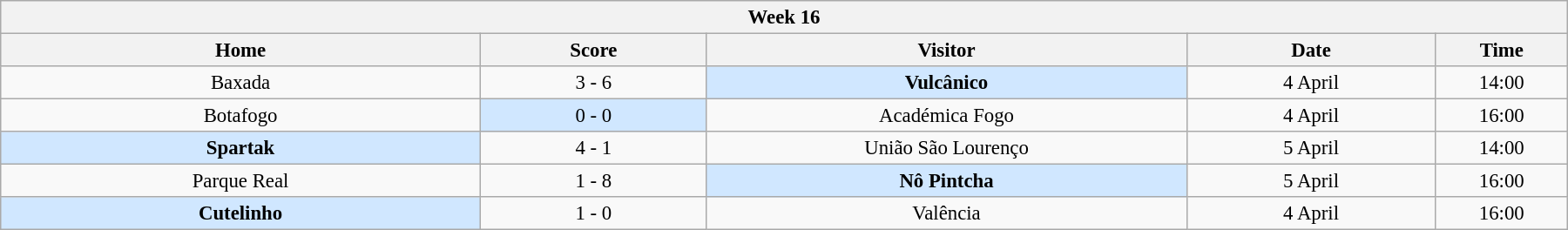<table class="wikitable" style="margin:1em auto; font-size:95%; text-align: center; width: 95%;">
<tr>
<th colspan="12"  style="with:100%;">Week 16</th>
</tr>
<tr>
<th style="width:200px;">Home</th>
<th width="90">Score</th>
<th style="width:200px;">Visitor</th>
<th style="width:100px;">Date</th>
<th style="width:50px;">Time</th>
</tr>
<tr>
<td>Baxada</td>
<td>3 - 6</td>
<td bgcolor=#D0E7FF><strong>Vulcânico</strong></td>
<td>4 April</td>
<td>14:00</td>
</tr>
<tr>
<td>Botafogo</td>
<td bgcolor=#D0E7FF>0 - 0</td>
<td>Académica Fogo</td>
<td>4 April</td>
<td>16:00</td>
</tr>
<tr>
<td bgcolor=#D0E7FF><strong>Spartak</strong></td>
<td>4 - 1</td>
<td>União São Lourenço</td>
<td>5 April</td>
<td>14:00</td>
</tr>
<tr>
<td>Parque Real</td>
<td>1 - 8</td>
<td bgcolor=#D0E7FF><strong>Nô Pintcha</strong></td>
<td>5 April</td>
<td>16:00</td>
</tr>
<tr>
<td bgcolor=#D0E7FF><strong>Cutelinho</strong></td>
<td>1 - 0</td>
<td>Valência</td>
<td>4 April</td>
<td>16:00</td>
</tr>
</table>
